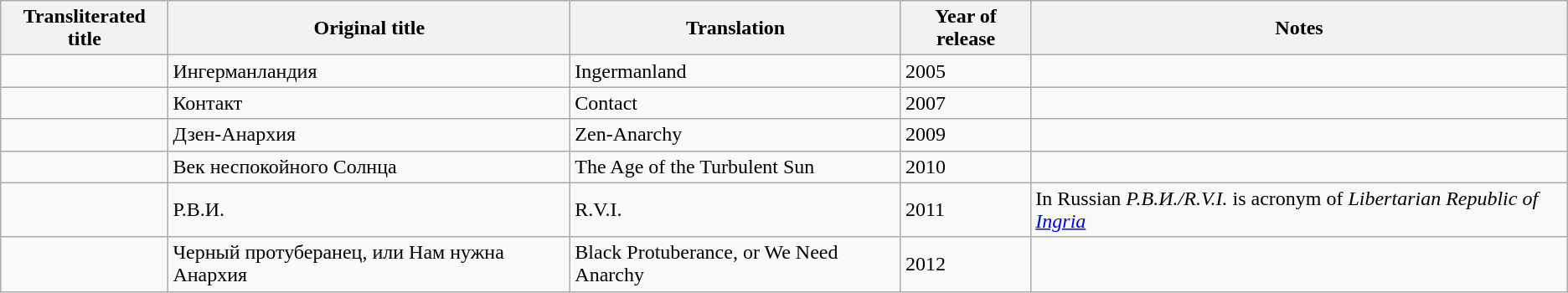<table class="wikitable">
<tr>
<th>Transliterated title</th>
<th>Original title</th>
<th>Translation</th>
<th>Year of release</th>
<th>Notes</th>
</tr>
<tr>
<td></td>
<td>Ингерманландия</td>
<td>Ingermanland</td>
<td>2005</td>
<td></td>
</tr>
<tr>
<td></td>
<td>Контакт</td>
<td>Contact</td>
<td>2007</td>
<td></td>
</tr>
<tr>
<td></td>
<td>Дзен-Анархия</td>
<td>Zen-Anarchy</td>
<td>2009</td>
<td></td>
</tr>
<tr>
<td></td>
<td>Век неспокойного Солнца</td>
<td>The Age of the Turbulent Sun</td>
<td>2010</td>
<td></td>
</tr>
<tr>
<td></td>
<td>Р.В.И.</td>
<td>R.V.I.</td>
<td>2011</td>
<td>In Russian <em>Р.В.И./R.V.I.</em> is acronym of <em>Libertarian Republic of <a href='#'>Ingria</a></em></td>
</tr>
<tr>
<td></td>
<td>Черный протуберанец, или Нам нужна Анархия</td>
<td>Black Protuberance, or We Need Anarchy</td>
<td>2012</td>
<td></td>
</tr>
</table>
